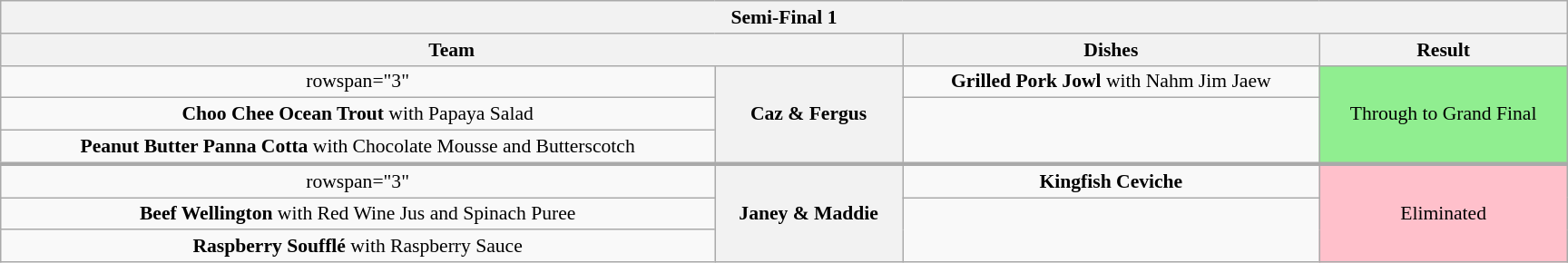<table class="wikitable plainrowheaders" style="margin:1em auto; text-align:center; font-size:90%; width:80em;">
<tr>
<th colspan="6" >Semi-Final 1</th>
</tr>
<tr>
<th colspan="2">Team</th>
<th>Dishes</th>
<th>Result</th>
</tr>
<tr>
<td>rowspan="3" </td>
<th rowspan="3">Caz & Fergus</th>
<td><strong>Grilled Pork Jowl</strong> with Nahm Jim Jaew</td>
<td rowspan="3" bgcolor="lightgreen">Through to Grand Final</td>
</tr>
<tr>
<td><strong>Choo Chee Ocean Trout</strong> with Papaya Salad</td>
</tr>
<tr>
<td><strong>Peanut Butter Panna Cotta</strong> with Chocolate Mousse and Butterscotch</td>
</tr>
<tr style="border-top:3px solid #aaa;">
<td>rowspan="3" </td>
<th rowspan="3">Janey & Maddie</th>
<td><strong>Kingfish Ceviche</strong></td>
<td rowspan="3" bgcolor=pink>Eliminated</td>
</tr>
<tr>
<td><strong>Beef Wellington</strong> with Red Wine Jus and Spinach Puree</td>
</tr>
<tr>
<td><strong>Raspberry Soufflé</strong> with Raspberry Sauce</td>
</tr>
</table>
